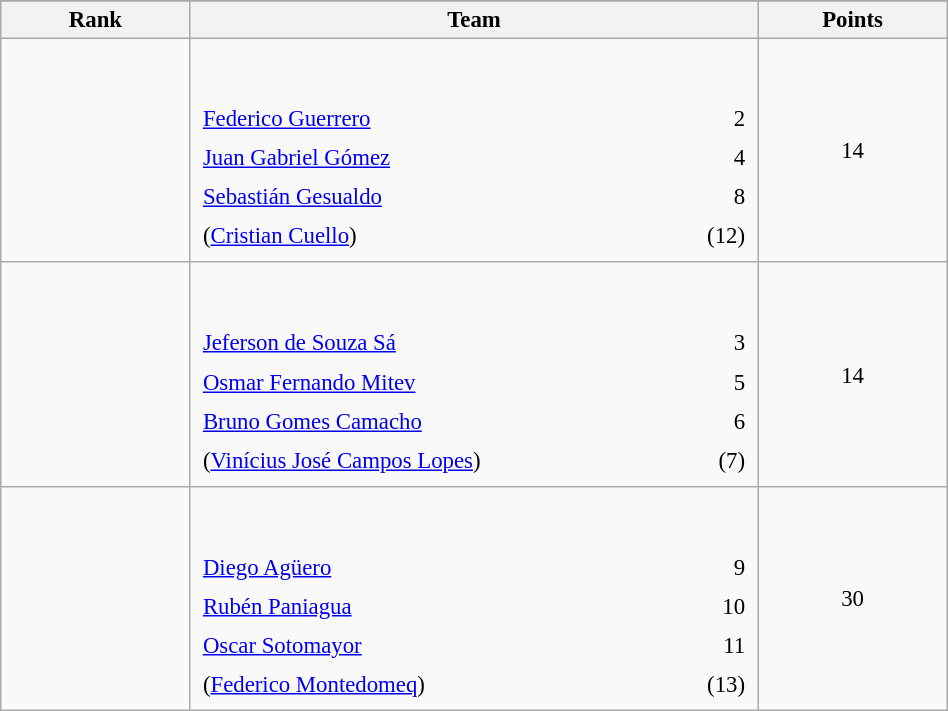<table class="wikitable sortable" style=" text-align:center; font-size:95%;" width="50%">
<tr>
</tr>
<tr>
<th width=10%>Rank</th>
<th width=30%>Team</th>
<th width=10%>Points</th>
</tr>
<tr>
<td align=center></td>
<td align=left> <br><br><table width=100%>
<tr>
<td align=left style="border:0"><a href='#'>Federico Guerrero</a></td>
<td align=right style="border:0">2</td>
</tr>
<tr>
<td align=left style="border:0"><a href='#'>Juan Gabriel Gómez</a></td>
<td align=right style="border:0">4</td>
</tr>
<tr>
<td align=left style="border:0"><a href='#'>Sebastián Gesualdo</a></td>
<td align=right style="border:0">8</td>
</tr>
<tr>
<td align=left style="border:0">(<a href='#'>Cristian Cuello</a>)</td>
<td align=right style="border:0">(12)</td>
</tr>
</table>
</td>
<td>14</td>
</tr>
<tr>
<td align=center></td>
<td align=left> <br><br><table width=100%>
<tr>
<td align=left style="border:0"><a href='#'>Jeferson de Souza Sá</a></td>
<td align=right style="border:0">3</td>
</tr>
<tr>
<td align=left style="border:0"><a href='#'>Osmar Fernando Mitev</a></td>
<td align=right style="border:0">5</td>
</tr>
<tr>
<td align=left style="border:0"><a href='#'>Bruno Gomes Camacho</a></td>
<td align=right style="border:0">6</td>
</tr>
<tr>
<td align=left style="border:0">(<a href='#'>Vinícius José Campos Lopes</a>)</td>
<td align=right style="border:0">(7)</td>
</tr>
</table>
</td>
<td>14</td>
</tr>
<tr>
<td align=center></td>
<td align=left> <br><br><table width=100%>
<tr>
<td align=left style="border:0"><a href='#'>Diego Agüero</a></td>
<td align=right style="border:0">9</td>
</tr>
<tr>
<td align=left style="border:0"><a href='#'>Rubén Paniagua</a></td>
<td align=right style="border:0">10</td>
</tr>
<tr>
<td align=left style="border:0"><a href='#'>Oscar Sotomayor</a></td>
<td align=right style="border:0">11</td>
</tr>
<tr>
<td align=left style="border:0">(<a href='#'>Federico Montedomeq</a>)</td>
<td align=right style="border:0">(13)</td>
</tr>
</table>
</td>
<td>30</td>
</tr>
</table>
